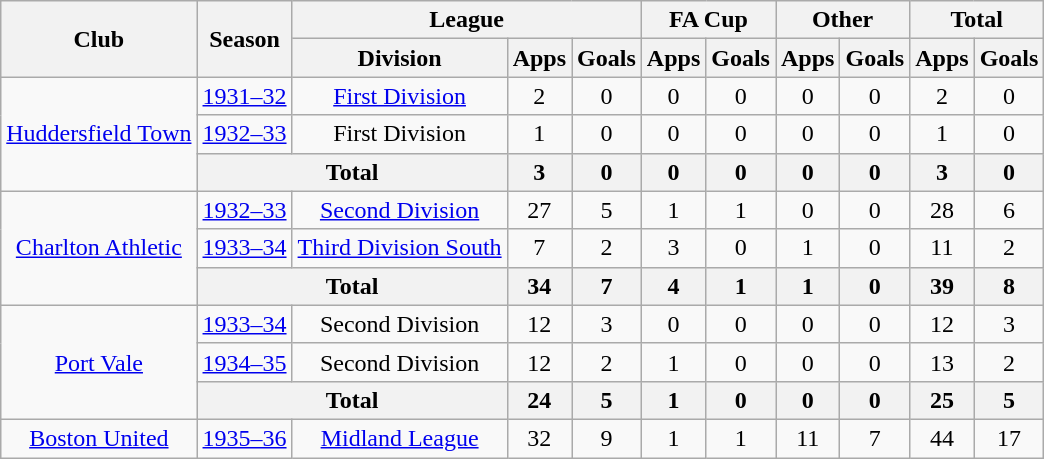<table class="wikitable" style="text-align: center;">
<tr>
<th rowspan="2">Club</th>
<th rowspan="2">Season</th>
<th colspan="3">League</th>
<th colspan="2">FA Cup</th>
<th colspan="2">Other</th>
<th colspan="2">Total</th>
</tr>
<tr>
<th>Division</th>
<th>Apps</th>
<th>Goals</th>
<th>Apps</th>
<th>Goals</th>
<th>Apps</th>
<th>Goals</th>
<th>Apps</th>
<th>Goals</th>
</tr>
<tr>
<td rowspan="3"><a href='#'>Huddersfield Town</a></td>
<td><a href='#'>1931–32</a></td>
<td><a href='#'>First Division</a></td>
<td>2</td>
<td>0</td>
<td>0</td>
<td>0</td>
<td>0</td>
<td>0</td>
<td>2</td>
<td>0</td>
</tr>
<tr>
<td><a href='#'>1932–33</a></td>
<td>First Division</td>
<td>1</td>
<td>0</td>
<td>0</td>
<td>0</td>
<td>0</td>
<td>0</td>
<td>1</td>
<td>0</td>
</tr>
<tr>
<th colspan="2">Total</th>
<th>3</th>
<th>0</th>
<th>0</th>
<th>0</th>
<th>0</th>
<th>0</th>
<th>3</th>
<th>0</th>
</tr>
<tr>
<td rowspan="3"><a href='#'>Charlton Athletic</a></td>
<td><a href='#'>1932–33</a></td>
<td><a href='#'>Second Division</a></td>
<td>27</td>
<td>5</td>
<td>1</td>
<td>1</td>
<td>0</td>
<td>0</td>
<td>28</td>
<td>6</td>
</tr>
<tr>
<td><a href='#'>1933–34</a></td>
<td><a href='#'>Third Division South</a></td>
<td>7</td>
<td>2</td>
<td>3</td>
<td>0</td>
<td>1</td>
<td>0</td>
<td>11</td>
<td>2</td>
</tr>
<tr>
<th colspan="2">Total</th>
<th>34</th>
<th>7</th>
<th>4</th>
<th>1</th>
<th>1</th>
<th>0</th>
<th>39</th>
<th>8</th>
</tr>
<tr>
<td rowspan="3"><a href='#'>Port Vale</a></td>
<td><a href='#'>1933–34</a></td>
<td>Second Division</td>
<td>12</td>
<td>3</td>
<td>0</td>
<td>0</td>
<td>0</td>
<td>0</td>
<td>12</td>
<td>3</td>
</tr>
<tr>
<td><a href='#'>1934–35</a></td>
<td>Second Division</td>
<td>12</td>
<td>2</td>
<td>1</td>
<td>0</td>
<td>0</td>
<td>0</td>
<td>13</td>
<td>2</td>
</tr>
<tr>
<th colspan="2">Total</th>
<th>24</th>
<th>5</th>
<th>1</th>
<th>0</th>
<th>0</th>
<th>0</th>
<th>25</th>
<th>5</th>
</tr>
<tr>
<td><a href='#'>Boston United</a></td>
<td><a href='#'>1935–36</a></td>
<td><a href='#'>Midland League</a></td>
<td>32</td>
<td>9</td>
<td>1</td>
<td>1</td>
<td>11</td>
<td>7</td>
<td>44</td>
<td>17</td>
</tr>
</table>
